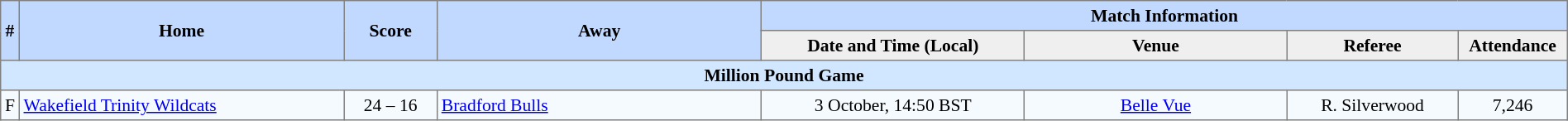<table border="1" cellpadding="3" cellspacing="0" style="border-collapse:collapse; font-size:90%; text-align:center; width:100%;">
<tr style="background:#c1d8ff;">
<th rowspan="2">#</th>
<th rowspan="2" style="width:21%;">Home</th>
<th rowspan="2" style="width:6%;">Score</th>
<th rowspan="2" style="width:21%;">Away</th>
<th colspan=6>Match Information</th>
</tr>
<tr style="background:#efefef;">
<th width=17%>Date and Time (Local)</th>
<th width=17%>Venue</th>
<th width=11%>Referee</th>
<th width=7%>Attendance</th>
</tr>
<tr style="background:#d0e7ff;">
<td colspan=8><strong>Million Pound Game</strong></td>
</tr>
<tr style="background:#f5faff;">
<td>F</td>
<td align=left> <a href='#'>Wakefield Trinity Wildcats</a></td>
<td>24 – 16</td>
<td align=left> <a href='#'>Bradford Bulls</a></td>
<td>3 October, 14:50 BST</td>
<td><a href='#'>Belle Vue</a></td>
<td>R. Silverwood</td>
<td>7,246</td>
</tr>
</table>
